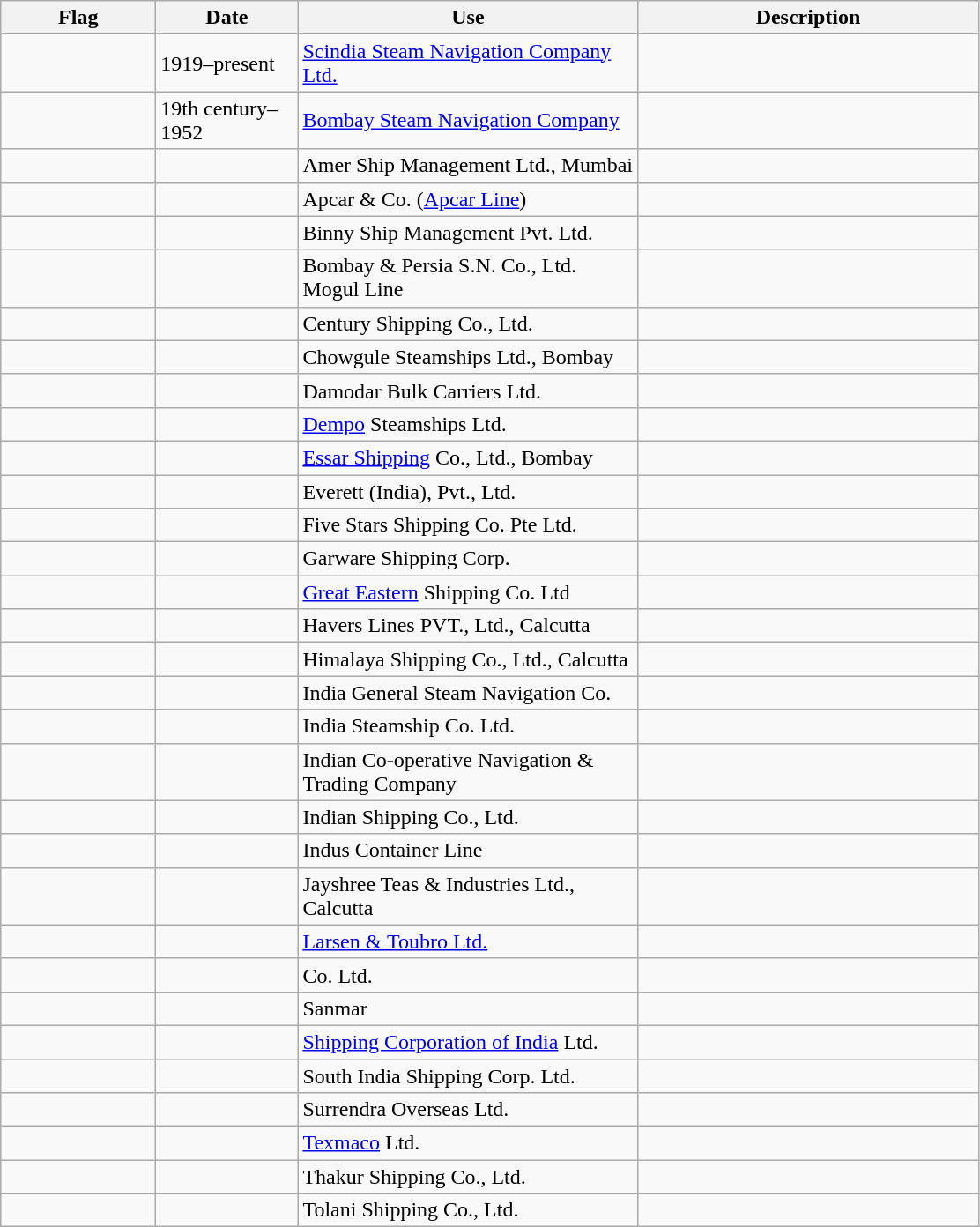<table class="wikitable">
<tr>
<th style="width:110px;">Flag</th>
<th style="width:100px;">Date</th>
<th style="width:250px;">Use</th>
<th style="width:250px;">Description</th>
</tr>
<tr>
<td></td>
<td>1919–present</td>
<td><a href='#'>Scindia Steam Navigation Company Ltd.</a></td>
<td></td>
</tr>
<tr>
<td></td>
<td>19th century–1952</td>
<td><a href='#'>Bombay Steam Navigation Company</a></td>
<td></td>
</tr>
<tr>
<td></td>
<td></td>
<td>Amer Ship Management Ltd., Mumbai</td>
<td></td>
</tr>
<tr>
<td></td>
<td></td>
<td>Apcar & Co. (<a href='#'>Apcar Line</a>)</td>
<td></td>
</tr>
<tr>
<td></td>
<td></td>
<td>Binny Ship Management Pvt. Ltd.</td>
<td></td>
</tr>
<tr>
<td></td>
<td></td>
<td>Bombay & Persia S.N. Co., Ltd.<br>Mogul Line</td>
<td></td>
</tr>
<tr>
<td></td>
<td></td>
<td>Century Shipping Co., Ltd.</td>
<td></td>
</tr>
<tr>
<td></td>
<td></td>
<td>Chowgule Steamships Ltd., Bombay</td>
<td></td>
</tr>
<tr>
<td></td>
<td></td>
<td>Damodar Bulk Carriers Ltd.</td>
<td></td>
</tr>
<tr>
<td></td>
<td></td>
<td><a href='#'>Dempo</a> Steamships Ltd.</td>
<td></td>
</tr>
<tr>
<td></td>
<td></td>
<td><a href='#'>Essar Shipping</a> Co., Ltd., Bombay</td>
<td></td>
</tr>
<tr>
<td></td>
<td></td>
<td>Everett (India), Pvt., Ltd.</td>
<td></td>
</tr>
<tr>
<td></td>
<td></td>
<td>Five Stars Shipping Co. Pte Ltd.</td>
<td></td>
</tr>
<tr>
<td></td>
<td></td>
<td>Garware Shipping Corp.</td>
<td></td>
</tr>
<tr>
<td></td>
<td></td>
<td><a href='#'>Great Eastern</a> Shipping Co. Ltd</td>
<td></td>
</tr>
<tr>
<td></td>
<td></td>
<td>Havers Lines PVT., Ltd., Calcutta</td>
<td></td>
</tr>
<tr>
<td></td>
<td></td>
<td>Himalaya Shipping Co., Ltd., Calcutta</td>
<td></td>
</tr>
<tr>
<td></td>
<td></td>
<td>India General Steam Navigation Co.</td>
<td></td>
</tr>
<tr>
<td></td>
<td></td>
<td>India Steamship Co. Ltd.</td>
<td></td>
</tr>
<tr>
<td></td>
<td></td>
<td>Indian Co-operative Navigation & Trading Company</td>
<td></td>
</tr>
<tr>
<td></td>
<td></td>
<td>Indian Shipping Co., Ltd.</td>
<td></td>
</tr>
<tr>
<td></td>
<td></td>
<td>Indus Container Line</td>
<td></td>
</tr>
<tr>
<td></td>
<td></td>
<td>Jayshree Teas & Industries Ltd., Calcutta</td>
<td></td>
</tr>
<tr>
<td></td>
<td></td>
<td><a href='#'>Larsen & Toubro Ltd.</a></td>
<td></td>
</tr>
<tr>
<td></td>
<td></td>
<td> Co. Ltd.</td>
<td></td>
</tr>
<tr>
<td></td>
<td></td>
<td>Sanmar</td>
<td></td>
</tr>
<tr>
<td></td>
<td></td>
<td><a href='#'>Shipping Corporation of India</a> Ltd.</td>
<td></td>
</tr>
<tr>
<td></td>
<td></td>
<td>South India Shipping Corp. Ltd.</td>
<td></td>
</tr>
<tr>
<td></td>
<td></td>
<td>Surrendra Overseas Ltd.</td>
<td></td>
</tr>
<tr>
<td></td>
<td></td>
<td><a href='#'>Texmaco</a> Ltd.</td>
<td></td>
</tr>
<tr>
<td></td>
<td></td>
<td>Thakur Shipping Co., Ltd.</td>
<td></td>
</tr>
<tr>
<td></td>
<td></td>
<td>Tolani Shipping Co., Ltd.</td>
<td></td>
</tr>
</table>
